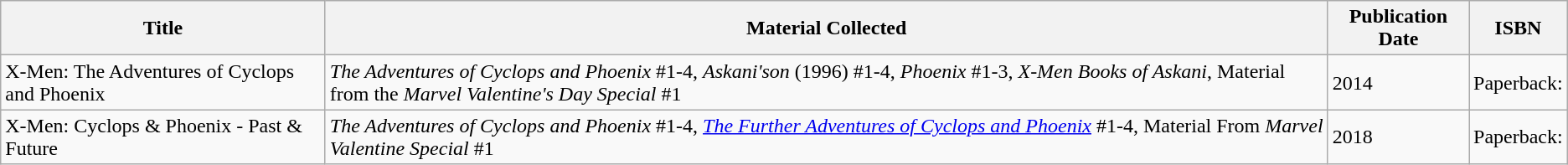<table class="wikitable">
<tr>
<th>Title</th>
<th>Material Collected</th>
<th>Publication Date</th>
<th>ISBN</th>
</tr>
<tr>
<td>X-Men: The Adventures of Cyclops and Phoenix</td>
<td><em>The Adventures of Cyclops and Phoenix</em> #1-4, <em>Askani'son</em> (1996) #1-4, <em>Phoenix</em> #1-3, <em>X-Men Books of Askani</em>, Material from the <em>Marvel Valentine's Day Special</em> #1</td>
<td>2014</td>
<td>Paperback:<br></td>
</tr>
<tr>
<td>X-Men: Cyclops & Phoenix - Past & Future</td>
<td><em>The Adventures of Cyclops and Phoenix</em> #1-4, <em><a href='#'>The Further Adventures of Cyclops and Phoenix</a></em> #1-4, Material From <em>Marvel Valentine Special</em> #1</td>
<td>2018</td>
<td>Paperback: </td>
</tr>
</table>
